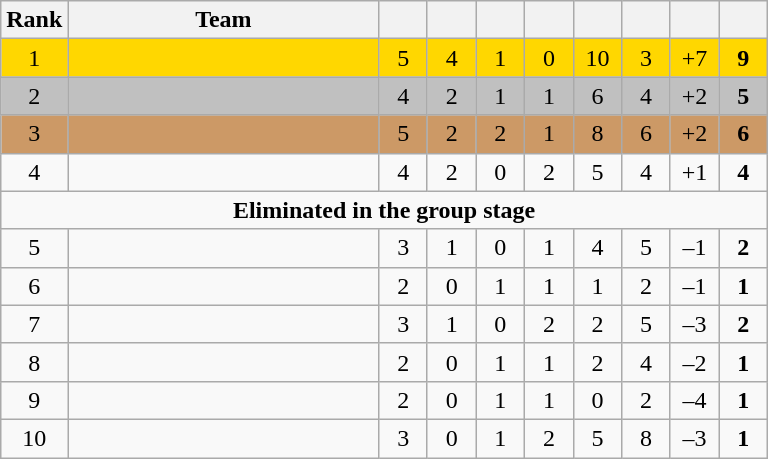<table class="wikitable" style="text-align:center">
<tr>
<th width=20>Rank</th>
<th width=200>Team</th>
<th width="25"></th>
<th width="25"></th>
<th width="25"></th>
<th width="25"></th>
<th width="25"></th>
<th width="25"></th>
<th width="25"></th>
<th width="25"></th>
</tr>
<tr style="background:gold;">
<td>1</td>
<td style="text-align:left;"></td>
<td>5</td>
<td>4</td>
<td>1</td>
<td>0</td>
<td>10</td>
<td>3</td>
<td>+7</td>
<td><strong>9</strong></td>
</tr>
<tr style="background:silver;">
<td>2</td>
<td style="text-align:left;"></td>
<td>4</td>
<td>2</td>
<td>1</td>
<td>1</td>
<td>6</td>
<td>4</td>
<td>+2</td>
<td><strong>5</strong></td>
</tr>
<tr style="background:#cc9966;">
<td>3</td>
<td style="text-align:left;"></td>
<td>5</td>
<td>2</td>
<td>2</td>
<td>1</td>
<td>8</td>
<td>6</td>
<td>+2</td>
<td><strong>6</strong></td>
</tr>
<tr>
<td>4</td>
<td style="text-align:left;"></td>
<td>4</td>
<td>2</td>
<td>0</td>
<td>2</td>
<td>5</td>
<td>4</td>
<td>+1</td>
<td><strong>4</strong></td>
</tr>
<tr>
<td colspan=14><strong>Eliminated in the group stage</strong></td>
</tr>
<tr>
<td>5</td>
<td style="text-align:left;"></td>
<td>3</td>
<td>1</td>
<td>0</td>
<td>1</td>
<td>4</td>
<td>5</td>
<td>–1</td>
<td><strong>2</strong></td>
</tr>
<tr>
<td>6</td>
<td style="text-align:left;"></td>
<td>2</td>
<td>0</td>
<td>1</td>
<td>1</td>
<td>1</td>
<td>2</td>
<td>–1</td>
<td><strong>1</strong></td>
</tr>
<tr>
<td>7</td>
<td style="text-align:left;"></td>
<td>3</td>
<td>1</td>
<td>0</td>
<td>2</td>
<td>2</td>
<td>5</td>
<td>–3</td>
<td><strong>2</strong></td>
</tr>
<tr>
<td>8</td>
<td style="text-align:left;"></td>
<td>2</td>
<td>0</td>
<td>1</td>
<td>1</td>
<td>2</td>
<td>4</td>
<td>–2</td>
<td><strong>1</strong></td>
</tr>
<tr>
<td>9</td>
<td style="text-align:left;"></td>
<td>2</td>
<td>0</td>
<td>1</td>
<td>1</td>
<td>0</td>
<td>2</td>
<td>–4</td>
<td><strong>1</strong></td>
</tr>
<tr>
<td>10</td>
<td style="text-align:left;"></td>
<td>3</td>
<td>0</td>
<td>1</td>
<td>2</td>
<td>5</td>
<td>8</td>
<td>–3</td>
<td><strong>1</strong></td>
</tr>
</table>
